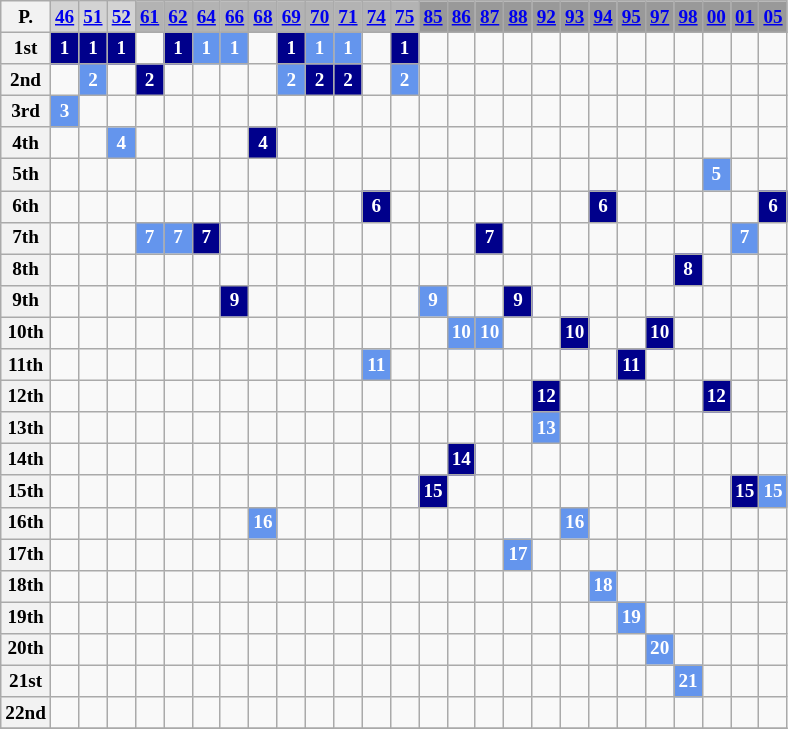<table class="wikitable" style="text-align: center; font-size:80%">
<tr>
<th>P.</th>
<th style="background-color:lightgrey;color:white;"><strong><a href='#'>46</a></strong></th>
<th style="background-color:lightgrey;color:white;"><strong><a href='#'>51</a></strong></th>
<th style="background-color:lightgrey;color:white;"><strong><a href='#'>52</a></strong></th>
<th style="background-color:#b3b3b3;color:white;"><strong><a href='#'>61</a></strong></th>
<th style="background-color:#b3b3b3;color:white;"><strong><a href='#'>62</a></strong></th>
<th style="background-color:#b3b3b3;color:white;"><strong><a href='#'>64</a></strong></th>
<th style="background-color:#b3b3b3;color:white;"><strong><a href='#'>66</a></strong></th>
<th style="background-color:#b3b3b3;color:white;"><strong><a href='#'>68</a></strong></th>
<th style="background-color:#b3b3b3;color:white;"><strong><a href='#'>69</a></strong></th>
<th style="background-color:#b3b3b3;color:white;"><strong><a href='#'>70</a></strong></th>
<th style="background-color:#b3b3b3;color:white;"><strong><a href='#'>71</a></strong></th>
<th style="background-color:#b3b3b3;color:white;"><strong><a href='#'>74</a></strong></th>
<th style="background-color:#b3b3b3;color:white;"><strong><a href='#'>75</a></strong></th>
<th style="background-color:#999999;color:white;"><strong><a href='#'>85</a></strong></th>
<th style="background-color:#999999;color:white;"><strong><a href='#'>86</a></strong></th>
<th style="background-color:#999999;color:white;"><strong><a href='#'>87</a></strong></th>
<th style="background-color:#999999;color:white;"><strong><a href='#'>88</a></strong></th>
<th style="background-color:#999999;color:white;"><strong><a href='#'>92</a></strong></th>
<th style="background-color:#999999;color:white;"><strong><a href='#'>93</a></strong></th>
<th style="background-color:#999999;color:white;"><strong><a href='#'>94</a></strong></th>
<th style="background-color:#999999;color:white;"><strong><a href='#'>95</a></strong></th>
<th style="background-color:#999999;color:white;"><strong><a href='#'>97</a></strong></th>
<th style="background-color:#999999;color:white;"><strong><a href='#'>98</a></strong></th>
<th style="background-color:#999999;color:white;"><strong><a href='#'>00</a></strong></th>
<th style="background-color:#999999;color:white;"><strong><a href='#'>01</a></strong></th>
<th style="background-color:#999999;color:white;"><strong><a href='#'>05</a></strong></th>
</tr>
<tr>
<th>1st</th>
<td style="background-color:darkblue;color:white;"><strong>1</strong></td>
<td style="background-color:darkblue;color:white;"><strong>1</strong></td>
<td style="background-color:darkblue;color:white;"><strong>1</strong></td>
<td></td>
<td style="background-color:darkblue;color:white;"><strong>1</strong></td>
<td style="background-color:cornflowerblue;color:white;"><strong>1</strong></td>
<td style="background-color:cornflowerblue;color:white;"><strong>1</strong></td>
<td></td>
<td style="background-color:darkblue;color:white;"><strong>1</strong></td>
<td style="background-color:cornflowerblue;color:white;"><strong>1</strong></td>
<td style="background-color:cornflowerblue;color:white;"><strong>1</strong></td>
<td></td>
<td style="background-color:darkblue;color:white;"><strong>1</strong></td>
<td></td>
<td></td>
<td></td>
<td></td>
<td></td>
<td></td>
<td></td>
<td></td>
<td></td>
<td></td>
<td></td>
<td></td>
<td></td>
</tr>
<tr>
<th>2nd</th>
<td></td>
<td style="background-color:cornflowerblue;color:white;"><strong>2</strong></td>
<td></td>
<td style="background-color:darkblue;color:white;"><strong>2</strong></td>
<td></td>
<td></td>
<td></td>
<td></td>
<td style="background-color:cornflowerblue;color:white;"><strong>2</strong></td>
<td style="background-color:darkblue;color:white;"><strong>2</strong></td>
<td style="background-color:darkblue;color:white;"><strong>2</strong></td>
<td></td>
<td style="background-color:cornflowerblue;color:white;"><strong>2</strong></td>
<td></td>
<td></td>
<td></td>
<td></td>
<td></td>
<td></td>
<td></td>
<td></td>
<td></td>
<td></td>
<td></td>
<td></td>
<td></td>
</tr>
<tr>
<th>3rd</th>
<td style="background-color:cornflowerblue;color:white;"><strong>3</strong></td>
<td></td>
<td></td>
<td></td>
<td></td>
<td></td>
<td></td>
<td></td>
<td></td>
<td></td>
<td></td>
<td></td>
<td></td>
<td></td>
<td></td>
<td></td>
<td></td>
<td></td>
<td></td>
<td></td>
<td></td>
<td></td>
<td></td>
<td></td>
<td></td>
<td></td>
</tr>
<tr>
<th>4th</th>
<td></td>
<td></td>
<td style="background-color:cornflowerblue;color:white;"><strong>4</strong></td>
<td></td>
<td></td>
<td></td>
<td></td>
<td style="background-color:darkblue;color:white;"><strong>4</strong></td>
<td></td>
<td></td>
<td></td>
<td></td>
<td></td>
<td></td>
<td></td>
<td></td>
<td></td>
<td></td>
<td></td>
<td></td>
<td></td>
<td></td>
<td></td>
<td></td>
<td></td>
<td></td>
</tr>
<tr>
<th>5th</th>
<td></td>
<td></td>
<td></td>
<td></td>
<td></td>
<td></td>
<td></td>
<td></td>
<td></td>
<td></td>
<td></td>
<td></td>
<td></td>
<td></td>
<td></td>
<td></td>
<td></td>
<td></td>
<td></td>
<td></td>
<td></td>
<td></td>
<td></td>
<td style="background-color:cornflowerblue;color:white;"><strong>5</strong></td>
<td></td>
<td></td>
</tr>
<tr>
<th>6th</th>
<td></td>
<td></td>
<td></td>
<td></td>
<td></td>
<td></td>
<td></td>
<td></td>
<td></td>
<td></td>
<td></td>
<td style="background-color:darkblue;color:white;"><strong>6</strong></td>
<td></td>
<td></td>
<td></td>
<td></td>
<td></td>
<td></td>
<td></td>
<td style="background-color:darkblue;color:white;"><strong>6</strong></td>
<td></td>
<td></td>
<td></td>
<td></td>
<td></td>
<td style="background-color:darkblue;color:white;"><strong>6</strong></td>
</tr>
<tr>
<th>7th</th>
<td></td>
<td></td>
<td></td>
<td style="background-color:cornflowerblue;color:white;"><strong>7</strong></td>
<td style="background-color:cornflowerblue;color:white;"><strong>7</strong></td>
<td style="background-color:darkblue;color:white;"><strong>7</strong></td>
<td></td>
<td></td>
<td></td>
<td></td>
<td></td>
<td></td>
<td></td>
<td></td>
<td></td>
<td style="background-color:darkblue;color:white;"><strong>7</strong></td>
<td></td>
<td></td>
<td></td>
<td></td>
<td></td>
<td></td>
<td></td>
<td></td>
<td style="background-color:cornflowerblue;color:white;"><strong>7</strong></td>
<td></td>
</tr>
<tr>
<th>8th</th>
<td></td>
<td></td>
<td></td>
<td></td>
<td></td>
<td></td>
<td></td>
<td></td>
<td></td>
<td></td>
<td></td>
<td></td>
<td></td>
<td></td>
<td></td>
<td></td>
<td></td>
<td></td>
<td></td>
<td></td>
<td></td>
<td></td>
<td style="background-color:darkblue;color:white;"><strong>8</strong></td>
<td></td>
<td></td>
<td></td>
</tr>
<tr>
<th>9th</th>
<td></td>
<td></td>
<td></td>
<td></td>
<td></td>
<td></td>
<td style="background-color:darkblue;color:white;"><strong>9</strong></td>
<td></td>
<td></td>
<td></td>
<td></td>
<td></td>
<td></td>
<td style="background-color:cornflowerblue;color:white;"><strong>9</strong></td>
<td></td>
<td></td>
<td style="background-color:darkblue;color:white;"><strong>9</strong></td>
<td></td>
<td></td>
<td></td>
<td></td>
<td></td>
<td></td>
<td></td>
<td></td>
<td></td>
</tr>
<tr>
<th>10th</th>
<td></td>
<td></td>
<td></td>
<td></td>
<td></td>
<td></td>
<td></td>
<td></td>
<td></td>
<td></td>
<td></td>
<td></td>
<td></td>
<td></td>
<td style="background-color:cornflowerblue;color:white;"><strong>10</strong></td>
<td style="background-color:cornflowerblue;color:white;"><strong>10</strong></td>
<td></td>
<td></td>
<td style="background-color:darkblue;color:white;"><strong>10</strong></td>
<td></td>
<td></td>
<td style="background-color:darkblue;color:white;"><strong>10</strong></td>
<td></td>
<td></td>
<td></td>
<td></td>
</tr>
<tr>
<th>11th</th>
<td></td>
<td></td>
<td></td>
<td></td>
<td></td>
<td></td>
<td></td>
<td></td>
<td></td>
<td></td>
<td></td>
<td style="background-color:cornflowerblue;color:white;"><strong>11</strong></td>
<td></td>
<td></td>
<td></td>
<td></td>
<td></td>
<td></td>
<td></td>
<td></td>
<td style="background-color:darkblue;color:white;"><strong>11</strong></td>
<td></td>
<td></td>
<td></td>
<td></td>
<td></td>
</tr>
<tr>
<th>12th</th>
<td></td>
<td></td>
<td></td>
<td></td>
<td></td>
<td></td>
<td></td>
<td></td>
<td></td>
<td></td>
<td></td>
<td></td>
<td></td>
<td></td>
<td></td>
<td></td>
<td></td>
<td style="background-color:darkblue;color:white;"><strong>12</strong></td>
<td></td>
<td></td>
<td></td>
<td></td>
<td></td>
<td style="background-color:darkblue;color:white;"><strong>12</strong></td>
<td></td>
<td></td>
</tr>
<tr>
<th>13th</th>
<td></td>
<td></td>
<td></td>
<td></td>
<td></td>
<td></td>
<td></td>
<td></td>
<td></td>
<td></td>
<td></td>
<td></td>
<td></td>
<td></td>
<td></td>
<td></td>
<td></td>
<td style="background-color:cornflowerblue;color:white;"><strong>13</strong></td>
<td></td>
<td></td>
<td></td>
<td></td>
<td></td>
<td></td>
<td></td>
<td></td>
</tr>
<tr>
<th>14th</th>
<td></td>
<td></td>
<td></td>
<td></td>
<td></td>
<td></td>
<td></td>
<td></td>
<td></td>
<td></td>
<td></td>
<td></td>
<td></td>
<td></td>
<td style="background-color:darkblue;color:white;"><strong>14</strong></td>
<td></td>
<td></td>
<td></td>
<td></td>
<td></td>
<td></td>
<td></td>
<td></td>
<td></td>
<td></td>
<td></td>
</tr>
<tr>
<th>15th</th>
<td></td>
<td></td>
<td></td>
<td></td>
<td></td>
<td></td>
<td></td>
<td></td>
<td></td>
<td></td>
<td></td>
<td></td>
<td></td>
<td style="background-color:darkblue;color:white;"><strong>15</strong></td>
<td></td>
<td></td>
<td></td>
<td></td>
<td></td>
<td></td>
<td></td>
<td></td>
<td></td>
<td></td>
<td style="background-color:darkblue;color:white;"><strong>15</strong></td>
<td style="background-color:cornflowerblue;color:white;"><strong>15</strong></td>
</tr>
<tr>
<th>16th</th>
<td></td>
<td></td>
<td></td>
<td></td>
<td></td>
<td></td>
<td></td>
<td style="background-color:cornflowerblue;color:white;"><strong>16</strong></td>
<td></td>
<td></td>
<td></td>
<td></td>
<td></td>
<td></td>
<td></td>
<td></td>
<td></td>
<td></td>
<td style="background-color:cornflowerblue;color:white;"><strong>16</strong></td>
<td></td>
<td></td>
<td></td>
<td></td>
<td></td>
<td></td>
<td></td>
</tr>
<tr>
<th>17th</th>
<td></td>
<td></td>
<td></td>
<td></td>
<td></td>
<td></td>
<td></td>
<td></td>
<td></td>
<td></td>
<td></td>
<td></td>
<td></td>
<td></td>
<td></td>
<td></td>
<td style="background-color:cornflowerblue;color:white;"><strong>17</strong></td>
<td></td>
<td></td>
<td></td>
<td></td>
<td></td>
<td></td>
<td></td>
<td></td>
<td></td>
</tr>
<tr>
<th>18th</th>
<td></td>
<td></td>
<td></td>
<td></td>
<td></td>
<td></td>
<td></td>
<td></td>
<td></td>
<td></td>
<td></td>
<td></td>
<td></td>
<td></td>
<td></td>
<td></td>
<td></td>
<td></td>
<td></td>
<td style="background-color:cornflowerblue;color:white;"><strong>18</strong></td>
<td></td>
<td></td>
<td></td>
<td></td>
<td></td>
<td></td>
</tr>
<tr>
<th>19th</th>
<td></td>
<td></td>
<td></td>
<td></td>
<td></td>
<td></td>
<td></td>
<td></td>
<td></td>
<td></td>
<td></td>
<td></td>
<td></td>
<td></td>
<td></td>
<td></td>
<td></td>
<td></td>
<td></td>
<td></td>
<td style="background-color:cornflowerblue;color:white;"><strong>19</strong></td>
<td></td>
<td></td>
<td></td>
<td></td>
<td></td>
</tr>
<tr>
<th>20th</th>
<td></td>
<td></td>
<td></td>
<td></td>
<td></td>
<td></td>
<td></td>
<td></td>
<td></td>
<td></td>
<td></td>
<td></td>
<td></td>
<td></td>
<td></td>
<td></td>
<td></td>
<td></td>
<td></td>
<td></td>
<td></td>
<td style="background-color:cornflowerblue;color:white;"><strong>20</strong></td>
<td></td>
<td></td>
<td></td>
<td></td>
</tr>
<tr>
<th>21st</th>
<td></td>
<td></td>
<td></td>
<td></td>
<td></td>
<td></td>
<td></td>
<td></td>
<td></td>
<td></td>
<td></td>
<td></td>
<td></td>
<td></td>
<td></td>
<td></td>
<td></td>
<td></td>
<td></td>
<td></td>
<td></td>
<td></td>
<td style="background-color:cornflowerblue;color:white;"><strong>21</strong></td>
<td></td>
<td></td>
<td></td>
</tr>
<tr>
<th>22nd</th>
<td></td>
<td></td>
<td></td>
<td></td>
<td></td>
<td></td>
<td></td>
<td></td>
<td></td>
<td></td>
<td></td>
<td></td>
<td></td>
<td></td>
<td></td>
<td></td>
<td></td>
<td></td>
<td></td>
<td></td>
<td></td>
<td></td>
<td></td>
<td></td>
<td></td>
<td></td>
</tr>
<tr>
</tr>
</table>
